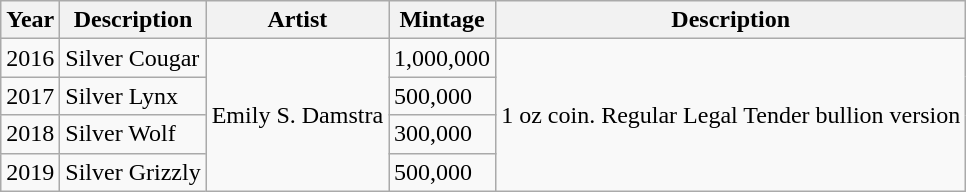<table class="wikitable">
<tr>
<th>Year</th>
<th>Description</th>
<th>Artist</th>
<th>Mintage</th>
<th>Description</th>
</tr>
<tr>
<td>2016</td>
<td>Silver Cougar</td>
<td rowspan="4">Emily S. Damstra</td>
<td>1,000,000</td>
<td rowspan="4">1 oz coin. Regular Legal Tender bullion version</td>
</tr>
<tr>
<td>2017</td>
<td>Silver Lynx</td>
<td>500,000</td>
</tr>
<tr>
<td>2018</td>
<td>Silver Wolf</td>
<td>300,000</td>
</tr>
<tr>
<td>2019</td>
<td>Silver Grizzly</td>
<td>500,000</td>
</tr>
</table>
